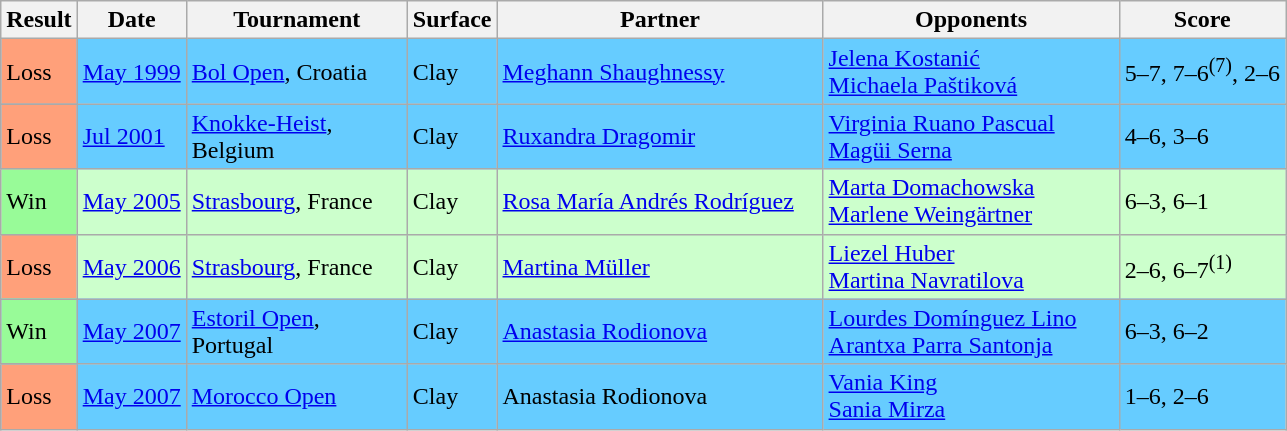<table class="sortable wikitable">
<tr>
<th>Result</th>
<th>Date</th>
<th style="width:140px">Tournament</th>
<th>Surface</th>
<th style="width:210px">Partner</th>
<th style="width:190px">Opponents</th>
<th>Score</th>
</tr>
<tr bgcolor="#66ccff">
<td style="background:#ffa07a;">Loss</td>
<td><a href='#'>May 1999</a></td>
<td><a href='#'>Bol Open</a>, Croatia</td>
<td>Clay</td>
<td> <a href='#'>Meghann Shaughnessy</a></td>
<td> <a href='#'>Jelena Kostanić</a> <br> <a href='#'>Michaela Paštiková</a></td>
<td>5–7, 7–6<sup>(7)</sup>, 2–6</td>
</tr>
<tr bgcolor="#66ccff">
<td style="background:#ffa07a;">Loss</td>
<td><a href='#'>Jul 2001</a></td>
<td><a href='#'>Knokke-Heist</a>, Belgium</td>
<td>Clay</td>
<td> <a href='#'>Ruxandra Dragomir</a></td>
<td> <a href='#'>Virginia Ruano Pascual</a> <br> <a href='#'>Magüi Serna</a></td>
<td>4–6, 3–6</td>
</tr>
<tr bgcolor="#CCFFCC">
<td style="background:#98fb98;">Win</td>
<td><a href='#'>May 2005</a></td>
<td><a href='#'>Strasbourg</a>, France</td>
<td>Clay</td>
<td> <a href='#'>Rosa María Andrés Rodríguez</a></td>
<td> <a href='#'>Marta Domachowska</a> <br> <a href='#'>Marlene Weingärtner</a></td>
<td>6–3, 6–1</td>
</tr>
<tr bgcolor="#CCFFCC">
<td style="background:#ffa07a;">Loss</td>
<td><a href='#'>May 2006</a></td>
<td><a href='#'>Strasbourg</a>, France</td>
<td>Clay</td>
<td> <a href='#'>Martina Müller</a></td>
<td> <a href='#'>Liezel Huber</a> <br> <a href='#'>Martina Navratilova</a></td>
<td>2–6, 6–7<sup>(1)</sup></td>
</tr>
<tr bgcolor="#66ccff">
<td style="background:#98fb98;">Win</td>
<td><a href='#'>May 2007</a></td>
<td><a href='#'>Estoril Open</a>, Portugal</td>
<td>Clay</td>
<td> <a href='#'>Anastasia Rodionova</a></td>
<td> <a href='#'>Lourdes Domínguez Lino</a> <br> <a href='#'>Arantxa Parra Santonja</a></td>
<td>6–3, 6–2</td>
</tr>
<tr bgcolor="#66ccff">
<td style="background:#ffa07a;">Loss</td>
<td><a href='#'>May 2007</a></td>
<td><a href='#'>Morocco Open</a></td>
<td>Clay</td>
<td> Anastasia Rodionova</td>
<td> <a href='#'>Vania King</a> <br> <a href='#'>Sania Mirza</a></td>
<td>1–6, 2–6</td>
</tr>
</table>
